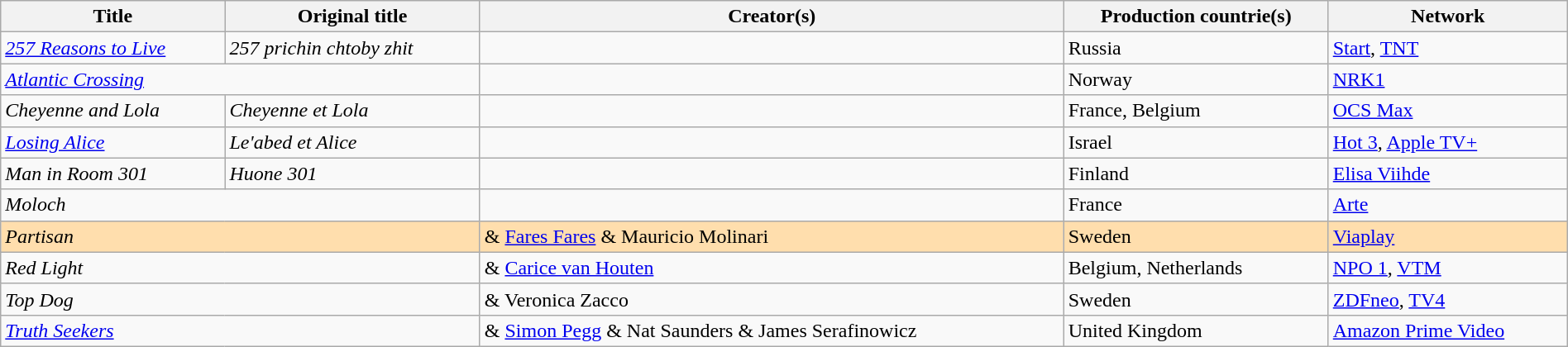<table class="sortable wikitable" style="width:100%; margin-bottom:4px">
<tr>
<th scope="col">Title</th>
<th scope="col">Original title</th>
<th scope="col">Creator(s)</th>
<th scope="col">Production countrie(s)</th>
<th scope="col">Network</th>
</tr>
<tr>
<td><em><a href='#'>257 Reasons to Live</a></em></td>
<td><em>257 prichin chtoby zhit</em></td>
<td></td>
<td>Russia</td>
<td><a href='#'>Start</a>, <a href='#'>TNT</a></td>
</tr>
<tr>
<td colspan="2"><em><a href='#'>Atlantic Crossing</a></em></td>
<td></td>
<td>Norway</td>
<td><a href='#'>NRK1</a></td>
</tr>
<tr>
<td><em>Cheyenne and Lola</em></td>
<td><em>Cheyenne et Lola</em></td>
<td></td>
<td>France, Belgium</td>
<td><a href='#'>OCS Max</a></td>
</tr>
<tr>
<td><em><a href='#'>Losing Alice</a></em></td>
<td><em>Le'abed et Alice</em></td>
<td></td>
<td>Israel</td>
<td><a href='#'>Hot 3</a>, <a href='#'>Apple TV+</a></td>
</tr>
<tr>
<td><em>Man in Room 301</em></td>
<td><em>Huone 301</em></td>
<td></td>
<td>Finland</td>
<td><a href='#'>Elisa Viihde</a></td>
</tr>
<tr>
<td colspan="2"><em>Moloch</em></td>
<td></td>
<td>France</td>
<td><a href='#'>Arte</a></td>
</tr>
<tr style="background:#FFDEAD;">
<td colspan="2"><em>Partisan</em></td>
<td> & <a href='#'>Fares Fares</a> & Mauricio Molinari</td>
<td>Sweden</td>
<td><a href='#'>Viaplay</a></td>
</tr>
<tr>
<td colspan="2"><em>Red Light</em></td>
<td> & <a href='#'>Carice van Houten</a></td>
<td>Belgium, Netherlands</td>
<td><a href='#'>NPO 1</a>, <a href='#'>VTM</a></td>
</tr>
<tr>
<td colspan="2"><em>Top Dog</em></td>
<td> & Veronica Zacco</td>
<td>Sweden</td>
<td><a href='#'>ZDFneo</a>, <a href='#'>TV4</a></td>
</tr>
<tr>
<td colspan="2"><em><a href='#'>Truth Seekers</a></em></td>
<td> & <a href='#'>Simon Pegg</a> & Nat Saunders & James Serafinowicz</td>
<td>United Kingdom</td>
<td><a href='#'>Amazon Prime Video</a></td>
</tr>
</table>
